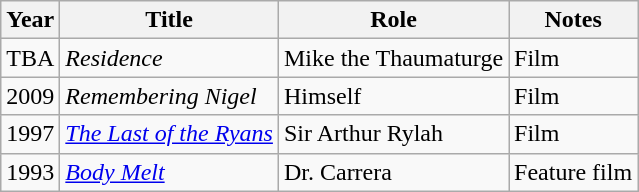<table class="wikitable sortable">
<tr>
<th>Year</th>
<th>Title</th>
<th>Role</th>
<th>Notes</th>
</tr>
<tr>
<td>TBA</td>
<td><em>Residence</em></td>
<td>Mike the Thaumaturge</td>
<td>Film</td>
</tr>
<tr>
<td>2009</td>
<td><em>Remembering Nigel</em></td>
<td>Himself</td>
<td>Film</td>
</tr>
<tr>
<td>1997</td>
<td><em><a href='#'>The Last of the Ryans</a></em></td>
<td>Sir Arthur Rylah</td>
<td>Film</td>
</tr>
<tr>
<td>1993</td>
<td><em><a href='#'>Body Melt</a></em></td>
<td>Dr. Carrera</td>
<td>Feature film</td>
</tr>
</table>
